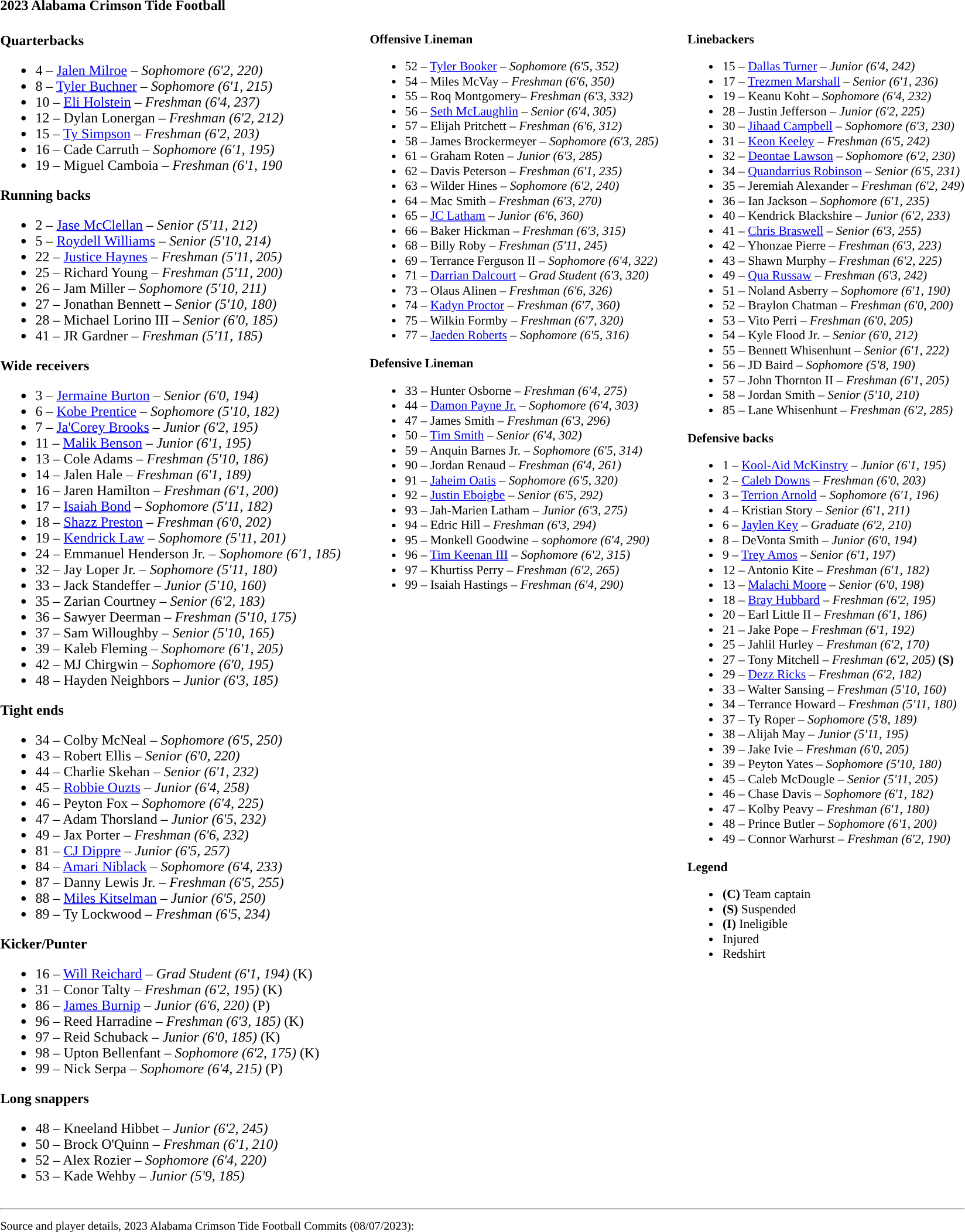<table class="toccolours" style="text-align: left;">
<tr>
<td colspan=11><strong>2023 Alabama Crimson Tide Football</strong></td>
</tr>
<tr>
<td valign="top"><br><strong>Quarterbacks</strong><ul><li>4 – <a href='#'>Jalen Milroe</a> – <em> Sophomore (6'2, 220)</em></li><li>8 – <a href='#'>Tyler Buchner</a> – <em> Sophomore (6'1, 215)</em></li><li>10 – <a href='#'>Eli Holstein</a> – <em>Freshman (6'4, 237)</em></li><li>12 – Dylan Lonergan – <em>Freshman (6'2, 212)</em></li><li>15 – <a href='#'>Ty Simpson</a> – <em> Freshman (6'2, 203)</em></li><li>16 – Cade Carruth – <em>Sophomore (6'1, 195)</em></li><li>19 – Miguel Camboia – <em>Freshman (6'1, 190</em></li></ul><strong>Running backs</strong><ul><li>2 – <a href='#'>Jase McClellan</a> – <em>Senior (5'11, 212)</em></li><li>5 – <a href='#'>Roydell Williams</a> – <em>Senior (5'10, 214)</em></li><li>22 – <a href='#'>Justice Haynes</a> – <em>Freshman (5'11, 205)</em></li><li>25 – Richard Young – <em>Freshman (5'11, 200)</em></li><li>26 – Jam Miller – <em>Sophomore (5'10, 211)</em></li><li>27 – Jonathan Bennett – <em>Senior (5'10, 180)</em></li><li>28 – Michael Lorino III – <em>Senior (6'0, 185)</em></li><li>41 – JR Gardner – <em>Freshman (5'11, 185)</em></li></ul><strong>Wide receivers</strong><ul><li>3 – <a href='#'>Jermaine Burton</a> – <em>Senior (6'0, 194)</em></li><li>6 – <a href='#'>Kobe Prentice</a> – <em>Sophomore (5'10, 182)</em></li><li>7 – <a href='#'>Ja'Corey Brooks</a> – <em>Junior (6'2, 195)</em></li><li>11 – <a href='#'>Malik Benson</a> – <em>Junior (6'1, 195)</em></li><li>13 – Cole Adams – <em>Freshman (5'10, 186)</em></li><li>14 – Jalen Hale – <em>Freshman (6'1, 189)</em></li><li>16 – Jaren Hamilton – <em>Freshman (6'1, 200)</em></li><li>17 – <a href='#'>Isaiah Bond</a> – <em>Sophomore (5'11, 182)</em></li><li>18 – <a href='#'>Shazz Preston</a> – <em> Freshman (6'0, 202)</em></li><li>19 – <a href='#'>Kendrick Law</a> – <em>Sophomore (5'11, 201)</em></li><li>24 – Emmanuel Henderson Jr. – <em>Sophomore (6'1, 185)</em></li><li>32 – Jay Loper Jr. – <em>Sophomore (5'11, 180)</em></li><li>33 – Jack Standeffer – <em>Junior (5'10, 160)</em></li><li>35 – Zarian Courtney – <em>Senior (6'2, 183)</em></li><li>36 – Sawyer Deerman – <em>Freshman (5'10, 175)</em></li><li>37 – Sam Willoughby – <em>Senior (5'10, 165)</em></li><li>39 – Kaleb Fleming – <em>Sophomore (6'1, 205)</em></li><li>42 – MJ Chirgwin – <em>Sophomore (6'0, 195)</em></li><li>48 – Hayden Neighbors – <em>Junior (6'3, 185)</em></li></ul><strong>Tight ends</strong><ul><li>34 – Colby McNeal – <em> Sophomore (6'5, 250)</em></li><li>43 – Robert Ellis – <em>Senior (6'0, 220)</em></li><li>44 – Charlie Skehan – <em>Senior (6'1, 232)</em></li><li>45 – <a href='#'>Robbie Ouzts</a> – <em>Junior (6'4, 258)</em></li><li>46 – Peyton Fox – <em>Sophomore (6'4, 225)</em></li><li>47 – Adam Thorsland – <em>Junior (6'5, 232)</em></li><li>49 – Jax Porter – <em> Freshman (6'6, 232)</em></li><li>81 – <a href='#'>CJ Dippre</a> – <em>Junior (6'5, 257)</em></li><li>84 – <a href='#'>Amari Niblack</a> – <em>Sophomore (6'4, 233)</em></li><li>87 – Danny Lewis Jr. – <em> Freshman (6'5, 255)</em></li><li>88 – <a href='#'>Miles Kitselman</a> – <em>Junior (6'5, 250)</em></li><li>89 – Ty Lockwood – <em>Freshman (6'5, 234)</em></li></ul><strong>Kicker/Punter</strong><ul><li>16 – <a href='#'>Will Reichard</a> – <em>Grad Student (6'1, 194)</em> (K)</li><li>31 – Conor Talty – <em>Freshman (6'2, 195)</em> (K)</li><li>86 – <a href='#'>James Burnip</a> – <em> Junior (6'6, 220)</em> (P)</li><li>96 – Reed Harradine – <em>Freshman (6'3, 185)</em> (K)</li><li>97 – Reid Schuback – <em>Junior (6'0, 185)</em> (K)</li><li>98 – Upton Bellenfant – <em>Sophomore (6'2, 175)</em> (K)</li><li>99 – Nick Serpa – <em>Sophomore (6'4, 215)</em> (P)</li></ul><strong>Long snappers</strong><ul><li>48 – Kneeland Hibbet – <em>Junior (6'2, 245)</em></li><li>50 – Brock O'Quinn – <em>Freshman (6'1, 210)</em></li><li>52 – Alex Rozier – <em>Sophomore (6'4, 220)</em></li><li>53 – Kade Wehby – <em>Junior (5'9, 185)</em></li></ul></td>
<td width="25"> </td>
<td style="font-size:90%; vertical-align:top;"><br><strong>Offensive Lineman</strong><ul><li>52 – <a href='#'>Tyler Booker</a> – <em>Sophomore (6'5, 352)</em></li><li>54 – Miles McVay – <em>Freshman (6'6, 350)</em></li><li>55 – Roq Montgomery– <em>Freshman (6'3, 332)</em></li><li>56 – <a href='#'>Seth McLaughlin</a> – <em>Senior (6'4, 305)</em></li><li>57 – Elijah Pritchett – <em> Freshman (6'6, 312)</em></li><li>58 – James Brockermeyer – <em> Sophomore (6'3, 285)</em></li><li>61 – Graham Roten – <em>Junior (6'3, 285)</em></li><li>62 – Davis Peterson – <em>Freshman (6'1, 235)</em></li><li>63 – Wilder Hines – <em>Sophomore (6'2, 240)</em></li><li>64 – Mac Smith – <em>Freshman (6'3, 270)</em></li><li>65 – <a href='#'>JC Latham</a> – <em>Junior (6'6, 360)</em></li><li>66 – Baker Hickman – <em>Freshman (6'3, 315)</em></li><li>68 – Billy Roby – <em>Freshman (5'11, 245)</em></li><li>69 – Terrance Ferguson II – <em> Sophomore (6'4, 322)</em></li><li>71 – <a href='#'>Darrian Dalcourt</a> – <em>Grad Student (6'3, 320)</em></li><li>73 – Olaus Alinen – <em>Freshman (6'6, 326)</em></li><li>74 – <a href='#'>Kadyn Proctor</a> – <em>Freshman (6'7, 360)</em></li><li>75 – Wilkin Formby – <em>Freshman (6'7, 320)</em></li><li>77 – <a href='#'>Jaeden Roberts</a> – <em> Sophomore (6'5, 316)</em></li></ul><strong>Defensive Lineman</strong><ul><li>33 – Hunter Osborne – <em>Freshman (6'4, 275)</em></li><li>44 – <a href='#'>Damon Payne Jr.</a> – <em> Sophomore (6'4, 303)</em></li><li>47 – James Smith – <em>Freshman (6'3, 296)</em></li><li>50 – <a href='#'>Tim Smith</a> – <em>Senior (6'4, 302)</em></li><li>59 – Anquin Barnes Jr. – <em> Sophomore (6'5, 314)</em></li><li>90 – Jordan Renaud – <em>Freshman (6'4, 261)</em></li><li>91 – <a href='#'>Jaheim Oatis</a> – <em>Sophomore (6'5, 320)</em></li><li>92 – <a href='#'>Justin Eboigbe</a> – <em> Senior (6'5, 292)</em></li><li>93 – Jah-Marien Latham – <em> Junior (6'3, 275)</em></li><li>94 – Edric Hill – <em>Freshman (6'3, 294)</em></li><li>95 – Monkell Goodwine – <em> sophomore (6'4, 290)</em></li><li>96 – <a href='#'>Tim Keenan III</a> – <em> Sophomore (6'2, 315)</em></li><li>97 – Khurtiss Perry – <em> Freshman (6'2, 265)</em></li><li>99 – Isaiah Hastings – <em> Freshman (6'4, 290)</em></li></ul></td>
<td width="25"> </td>
<td style="font-size:90%; vertical-align:top;"><br><strong>Linebackers</strong><ul><li>15 – <a href='#'>Dallas Turner</a> – <em>Junior (6'4, 242)</em></li><li>17 – <a href='#'>Trezmen Marshall</a> – <em> Senior (6'1, 236)</em></li><li>19 – Keanu Koht – <em> Sophomore (6'4, 232)</em></li><li>28 – Justin Jefferson – <em>Junior (6'2, 225)</em></li><li>30 – <a href='#'>Jihaad Campbell</a> – <em>Sophomore (6'3, 230)</em></li><li>31 – <a href='#'>Keon Keeley</a> – <em>Freshman (6'5, 242)</em></li><li>32 – <a href='#'>Deontae Lawson</a> – <em> Sophomore (6'2, 230)</em></li><li>34 – <a href='#'>Quandarrius Robinson</a> – <em>Senior (6'5, 231)</em></li><li>35 – Jeremiah Alexander – <em> Freshman (6'2, 249)</em></li><li>36 – Ian Jackson – <em> Sophomore (6'1, 235)</em></li><li>40 – Kendrick Blackshire – <em>Junior (6'2, 233)</em></li><li>41 – <a href='#'>Chris Braswell</a> – <em>Senior (6'3, 255)</em></li><li>42 – Yhonzae Pierre – <em>Freshman (6'3, 223)</em></li><li>43 – Shawn Murphy – <em> Freshman (6'2, 225)</em></li><li>49 – <a href='#'>Qua Russaw</a> – <em>Freshman (6'3, 242)</em></li><li>51 – Noland Asberry – <em>Sophomore (6'1, 190)</em></li><li>52 – Braylon Chatman – <em>Freshman (6'0, 200)</em></li><li>53 – Vito Perri – <em> Freshman (6'0, 205)</em></li><li>54 – Kyle Flood Jr. – <em>Senior (6'0, 212)</em></li><li>55 – Bennett Whisenhunt – <em>Senior (6'1, 222)</em></li><li>56 – JD Baird – <em>Sophomore (5'8, 190)</em></li><li>57 – John Thornton II – <em>Freshman (6'1, 205)</em></li><li>58 – Jordan Smith – <em>Senior (5'10, 210)</em></li><li>85 – Lane Whisenhunt – <em>Freshman (6'2, 285)</em></li></ul><strong>Defensive backs</strong><ul><li>1 – <a href='#'>Kool-Aid McKinstry</a> – <em>Junior (6'1, 195)</em></li><li>2 – <a href='#'>Caleb Downs</a> – <em>Freshman (6'0, 203)</em></li><li>3 – <a href='#'>Terrion Arnold</a> – <em> Sophomore (6'1, 196)</em></li><li>4 – Kristian Story – <em>Senior (6'1, 211)</em></li><li>6 – <a href='#'>Jaylen Key</a> – <em> Graduate (6'2, 210)</em></li><li>8 – DeVonta Smith – <em>Junior (6'0, 194)</em></li><li>9 – <a href='#'>Trey Amos</a> – <em>Senior (6'1, 197)</em></li><li>12 – Antonio Kite – <em> Freshman (6'1, 182)</em></li><li>13 – <a href='#'>Malachi Moore</a> – <em>Senior (6'0, 198)</em></li><li>18 – <a href='#'>Bray Hubbard</a> – <em>Freshman (6'2, 195)</em></li><li>20 – Earl Little II – <em> Freshman (6'1, 186)</em></li><li>21 – Jake Pope – <em> Freshman (6'1, 192)</em></li><li>25 – Jahlil Hurley – <em>Freshman (6'2, 170)</em></li><li>27 – Tony Mitchell – <em>Freshman (6'2, 205)</em> <strong>(S)</strong></li><li>29 – <a href='#'>Dezz Ricks</a> – <em>Freshman (6'2, 182)</em></li><li>33 – Walter Sansing – <em>Freshman (5'10, 160)</em></li><li>34 – Terrance Howard – <em>Freshman (5'11, 180)</em></li><li>37 – Ty Roper – <em>Sophomore (5'8, 189)</em></li><li>38 – Alijah May – <em>Junior (5'11, 195)</em></li><li>39 – Jake Ivie – <em>Freshman (6'0, 205)</em></li><li>39 – Peyton Yates – <em>Sophomore (5'10, 180)</em></li><li>45 – Caleb McDougle – <em>Senior (5'11, 205)</em></li><li>46 – Chase Davis – <em>Sophomore (6'1, 182)</em></li><li>47 – Kolby Peavy – <em>Freshman (6'1, 180)</em></li><li>48 – Prince Butler – <em>Sophomore (6'1, 200)</em></li><li>49 – Connor Warhurst – <em>Freshman (6'2, 190)</em></li></ul><strong>Legend</strong><ul><li><strong>(C)</strong> Team captain</li><li><strong>(S)</strong> Suspended</li><li><strong>(I)</strong> Ineligible</li><li> Injured</li><li> Redshirt</li></ul></td>
</tr>
<tr>
<td colspan="7"><hr><small>Source and player details, 2023 Alabama Crimson Tide Football Commits (08/07/2023):</small></td>
</tr>
</table>
